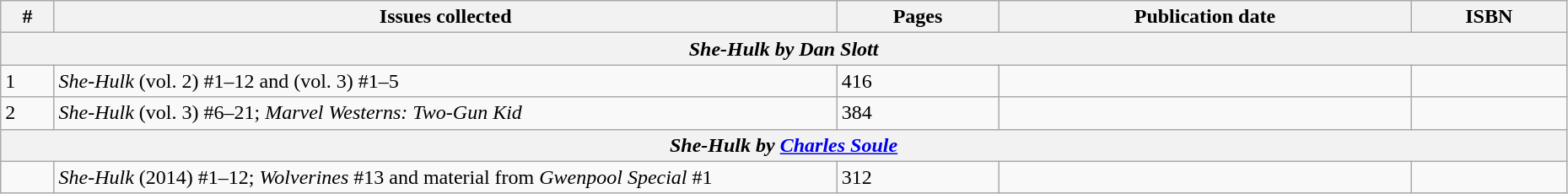<table class="wikitable sortable" width=98%>
<tr>
<th class="unsortable">#</th>
<th class="unsortable" width="50%">Issues collected</th>
<th>Pages</th>
<th>Publication date</th>
<th class="unsortable">ISBN</th>
</tr>
<tr>
<th colspan="5"><strong><em>She-Hulk by Dan Slott</em></strong></th>
</tr>
<tr>
<td>1</td>
<td><em>She-Hulk</em> (vol. 2) #1–12 and (vol. 3) #1–5</td>
<td>416</td>
<td></td>
<td></td>
</tr>
<tr>
<td>2</td>
<td><em>She-Hulk</em> (vol. 3) #6–21; <em>Marvel Westerns: Two-Gun Kid</em></td>
<td>384</td>
<td></td>
<td></td>
</tr>
<tr>
<th colspan="5"><strong><em>She-Hulk by <a href='#'>Charles Soule</a></em></strong></th>
</tr>
<tr>
<td></td>
<td><em>She-Hulk</em> (2014) #1–12; <em>Wolverines</em> #13 and material from <em>Gwenpool Special</em> #1</td>
<td>312</td>
<td></td>
<td></td>
</tr>
</table>
